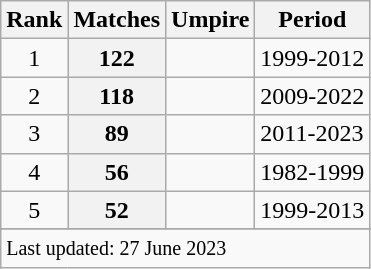<table class="wikitable plainrowheaders sortable">
<tr>
<th scope=col>Rank</th>
<th scope=col>Matches</th>
<th scope=col>Umpire</th>
<th scope=col>Period</th>
</tr>
<tr>
<td align=center>1</td>
<th scope=row style=text-align:center;>122</th>
<td></td>
<td>1999-2012</td>
</tr>
<tr>
<td align=center>2</td>
<th scope=row style=text-align:center;>118</th>
<td></td>
<td>2009-2022</td>
</tr>
<tr>
<td align=center>3</td>
<th scope=row style=text-align:center;>89</th>
<td></td>
<td>2011-2023</td>
</tr>
<tr>
<td align=center>4</td>
<th scope=row style=text-align:center;>56</th>
<td></td>
<td>1982-1999</td>
</tr>
<tr>
<td align=center>5</td>
<th scope=row style=text-align:center;>52</th>
<td></td>
<td>1999-2013</td>
</tr>
<tr>
</tr>
<tr class=sortbottom>
<td colspan=4><small>Last updated: 27 June 2023</small></td>
</tr>
</table>
